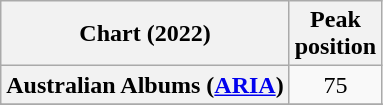<table class="wikitable sortable plainrowheaders" style="text-align:center">
<tr>
<th scope="col">Chart (2022)</th>
<th scope="col">Peak<br>position</th>
</tr>
<tr>
<th scope="row">Australian Albums (<a href='#'>ARIA</a>)</th>
<td>75</td>
</tr>
<tr>
</tr>
<tr>
</tr>
<tr>
</tr>
<tr>
</tr>
<tr>
</tr>
</table>
